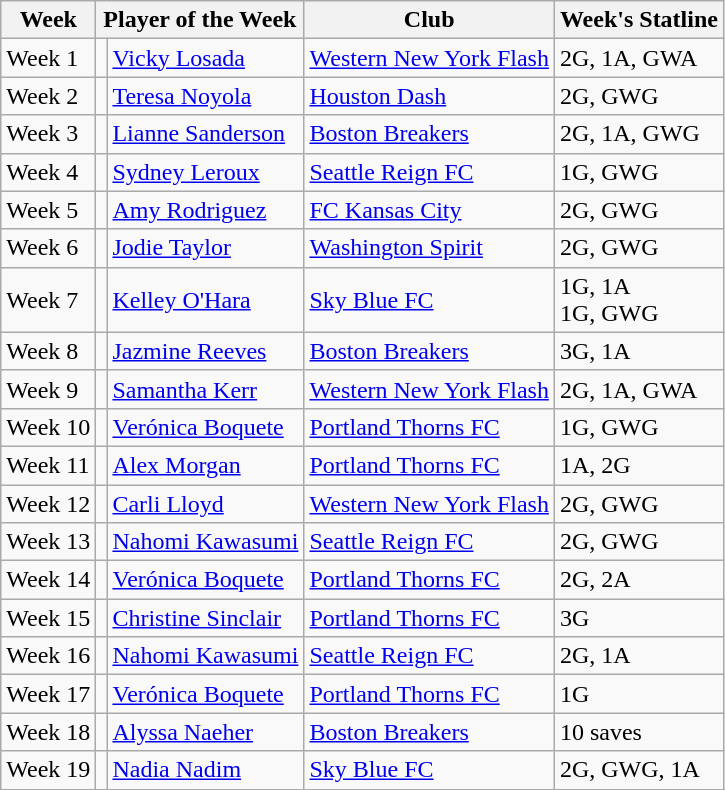<table class="wikitable">
<tr>
<th>Week</th>
<th colspan=2>Player of the Week</th>
<th>Club</th>
<th>Week's Statline</th>
</tr>
<tr>
<td>Week 1</td>
<td></td>
<td><a href='#'>Vicky Losada</a></td>
<td><a href='#'>Western New York Flash</a></td>
<td>2G, 1A, GWA</td>
</tr>
<tr>
<td>Week 2</td>
<td></td>
<td><a href='#'>Teresa Noyola</a></td>
<td><a href='#'>Houston Dash</a></td>
<td>2G, GWG</td>
</tr>
<tr>
<td>Week 3</td>
<td></td>
<td><a href='#'>Lianne Sanderson</a></td>
<td><a href='#'>Boston Breakers</a></td>
<td>2G, 1A, GWG</td>
</tr>
<tr>
<td>Week 4</td>
<td></td>
<td><a href='#'>Sydney Leroux</a></td>
<td><a href='#'>Seattle Reign FC</a></td>
<td>1G, GWG</td>
</tr>
<tr>
<td>Week 5</td>
<td></td>
<td><a href='#'>Amy Rodriguez</a></td>
<td><a href='#'>FC Kansas City</a></td>
<td>2G, GWG</td>
</tr>
<tr>
<td>Week 6</td>
<td></td>
<td><a href='#'>Jodie Taylor</a></td>
<td><a href='#'>Washington Spirit</a></td>
<td>2G, GWG</td>
</tr>
<tr>
<td>Week 7</td>
<td></td>
<td><a href='#'>Kelley O'Hara</a></td>
<td><a href='#'>Sky Blue FC</a></td>
<td>1G, 1A<br> 1G, GWG</td>
</tr>
<tr>
<td>Week 8</td>
<td></td>
<td><a href='#'>Jazmine Reeves</a></td>
<td><a href='#'>Boston Breakers</a></td>
<td>3G, 1A</td>
</tr>
<tr>
<td>Week 9</td>
<td></td>
<td><a href='#'>Samantha Kerr</a></td>
<td><a href='#'>Western New York Flash</a></td>
<td>2G, 1A, GWA</td>
</tr>
<tr>
<td>Week 10</td>
<td></td>
<td><a href='#'>Verónica Boquete</a></td>
<td><a href='#'>Portland Thorns FC</a></td>
<td>1G, GWG</td>
</tr>
<tr>
<td>Week 11</td>
<td></td>
<td><a href='#'>Alex Morgan</a></td>
<td><a href='#'>Portland Thorns FC</a></td>
<td>1A, 2G</td>
</tr>
<tr>
<td>Week 12</td>
<td></td>
<td><a href='#'>Carli Lloyd</a></td>
<td><a href='#'>Western New York Flash</a></td>
<td>2G, GWG</td>
</tr>
<tr>
<td>Week 13</td>
<td></td>
<td><a href='#'>Nahomi Kawasumi</a></td>
<td><a href='#'>Seattle Reign FC</a></td>
<td>2G, GWG</td>
</tr>
<tr>
<td>Week 14</td>
<td></td>
<td><a href='#'>Verónica Boquete</a></td>
<td><a href='#'>Portland Thorns FC</a></td>
<td>2G, 2A</td>
</tr>
<tr>
<td>Week 15</td>
<td></td>
<td><a href='#'>Christine Sinclair</a></td>
<td><a href='#'>Portland Thorns FC</a></td>
<td>3G</td>
</tr>
<tr>
<td>Week 16</td>
<td></td>
<td><a href='#'>Nahomi Kawasumi</a></td>
<td><a href='#'>Seattle Reign FC</a></td>
<td>2G, 1A</td>
</tr>
<tr>
<td>Week 17</td>
<td></td>
<td><a href='#'>Verónica Boquete</a></td>
<td><a href='#'>Portland Thorns FC</a></td>
<td>1G</td>
</tr>
<tr>
<td>Week 18</td>
<td></td>
<td><a href='#'>Alyssa Naeher</a></td>
<td><a href='#'>Boston Breakers</a></td>
<td>10 saves</td>
</tr>
<tr>
<td>Week 19</td>
<td></td>
<td><a href='#'>Nadia Nadim</a></td>
<td><a href='#'>Sky Blue FC</a></td>
<td>2G, GWG, 1A</td>
</tr>
</table>
